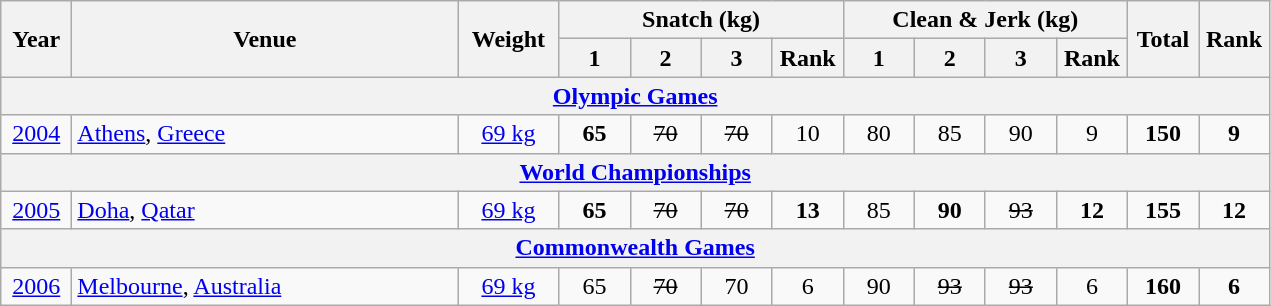<table class = "wikitable" style="text-align:center;">
<tr>
<th rowspan=2 width=40>Year</th>
<th rowspan=2 width=250>Venue</th>
<th rowspan=2 width=60>Weight</th>
<th colspan=4>Snatch (kg)</th>
<th colspan=4>Clean & Jerk (kg)</th>
<th rowspan=2 width=40>Total</th>
<th rowspan=2 width=40>Rank</th>
</tr>
<tr>
<th width=40>1</th>
<th width=40>2</th>
<th width=40>3</th>
<th width=40>Rank</th>
<th width=40>1</th>
<th width=40>2</th>
<th width=40>3</th>
<th width=40>Rank</th>
</tr>
<tr>
<th colspan=13><a href='#'>Olympic Games</a></th>
</tr>
<tr>
<td><a href='#'>2004</a></td>
<td align=left> <a href='#'>Athens</a>, <a href='#'>Greece</a></td>
<td><a href='#'>69 kg</a></td>
<td><strong>65</strong></td>
<td><s>70</s></td>
<td><s>70</s></td>
<td>10</td>
<td>80</td>
<td>85</td>
<td>90</td>
<td>9</td>
<td><strong>150</strong></td>
<td><strong>9</strong></td>
</tr>
<tr>
<th colspan=13><a href='#'>World Championships</a></th>
</tr>
<tr>
<td><a href='#'>2005</a></td>
<td align=left> <a href='#'>Doha</a>, <a href='#'>Qatar</a></td>
<td><a href='#'>69 kg</a></td>
<td><strong>65</strong></td>
<td><s>70</s></td>
<td><s>70</s></td>
<td><strong>13</strong></td>
<td>85</td>
<td><strong>90</strong></td>
<td><s>93</s></td>
<td><strong>12</strong></td>
<td><strong>155</strong></td>
<td><strong>12</strong></td>
</tr>
<tr>
<th colspan=13><a href='#'>Commonwealth Games</a></th>
</tr>
<tr>
<td><a href='#'>2006</a></td>
<td align=left> <a href='#'>Melbourne</a>, <a href='#'>Australia</a></td>
<td><a href='#'>69 kg</a></td>
<td>65</td>
<td><s>70</s></td>
<td>70</td>
<td>6</td>
<td>90</td>
<td><s>93</s></td>
<td><s>93</s></td>
<td>6</td>
<td><strong>160</strong></td>
<td><strong>6</strong></td>
</tr>
</table>
